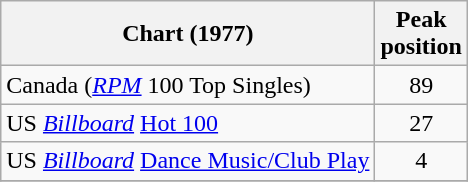<table class="wikitable sortable">
<tr>
<th>Chart (1977)</th>
<th>Peak<br>position</th>
</tr>
<tr>
<td>Canada (<em><a href='#'>RPM</a></em> 100 Top Singles)</td>
<td style="text-align:center;">89</td>
</tr>
<tr>
<td>US <em><a href='#'>Billboard</a></em> <a href='#'>Hot 100</a></td>
<td style="text-align:center;">27</td>
</tr>
<tr>
<td>US <em><a href='#'>Billboard</a></em> <a href='#'>Dance Music/Club Play</a></td>
<td style="text-align:center;">4</td>
</tr>
<tr>
</tr>
</table>
